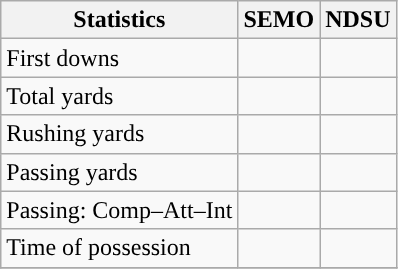<table class="wikitable" style="float: left;">
<tr>
<th>Statistics</th>
<th>SEMO</th>
<th>NDSU</th>
</tr>
<tr>
<td>First downs</td>
<td></td>
<td></td>
</tr>
<tr>
<td>Total yards</td>
<td></td>
<td></td>
</tr>
<tr>
<td>Rushing yards</td>
<td></td>
<td></td>
</tr>
<tr>
<td>Passing yards</td>
<td></td>
<td></td>
</tr>
<tr>
<td>Passing: Comp–Att–Int</td>
<td></td>
<td></td>
</tr>
<tr>
<td>Time of possession</td>
<td></td>
<td></td>
</tr>
<tr>
</tr>
</table>
